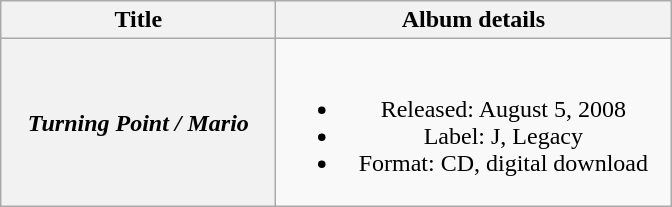<table class="wikitable plainrowheaders" style="text-align:center;">
<tr>
<th scope="col" style="width:11em;">Title</th>
<th scope="col" style="width:16em;">Album details</th>
</tr>
<tr>
<th scope="row"><em>Turning Point / Mario</em></th>
<td><br><ul><li>Released: August 5, 2008</li><li>Label: J, Legacy</li><li>Format: CD, digital download</li></ul></td>
</tr>
</table>
